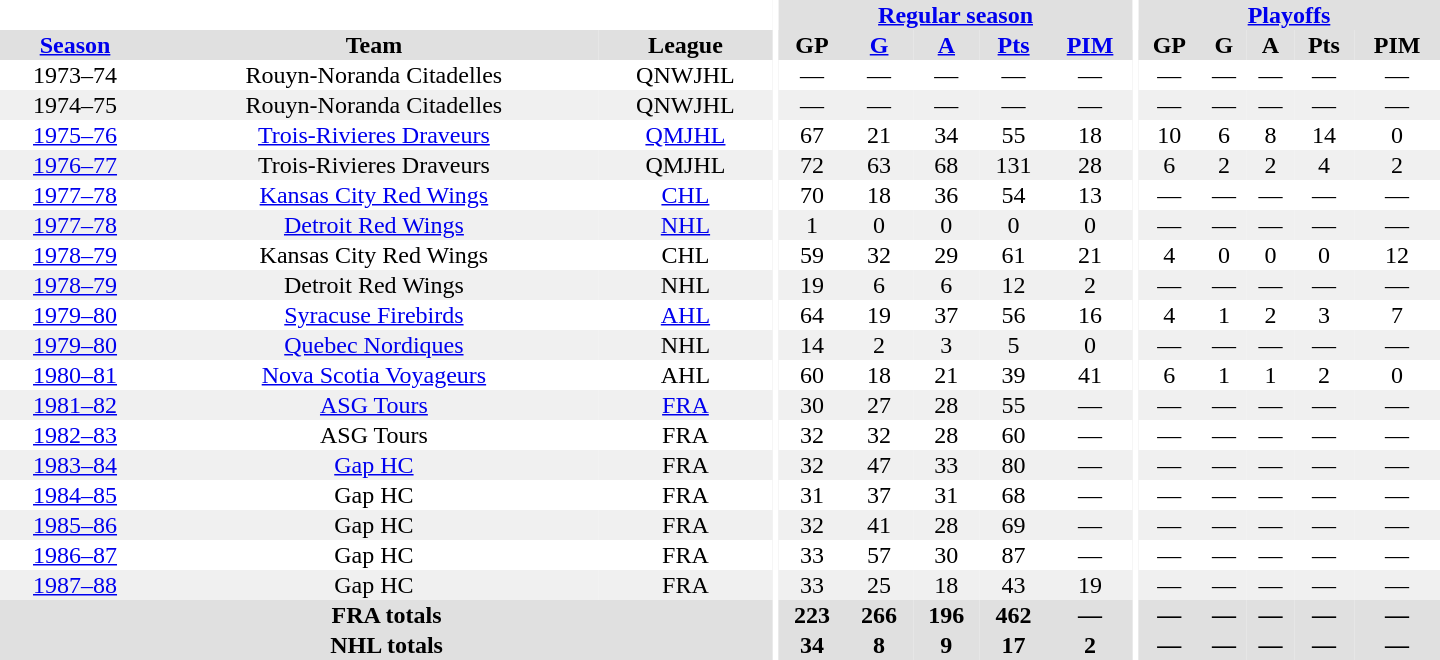<table border="0" cellpadding="1" cellspacing="0" style="text-align:center; width:60em">
<tr bgcolor="#e0e0e0">
<th colspan="3" bgcolor="#ffffff"></th>
<th rowspan="100" bgcolor="#ffffff"></th>
<th colspan="5"><a href='#'>Regular season</a></th>
<th rowspan="100" bgcolor="#ffffff"></th>
<th colspan="5"><a href='#'>Playoffs</a></th>
</tr>
<tr bgcolor="#e0e0e0">
<th><a href='#'>Season</a></th>
<th>Team</th>
<th>League</th>
<th>GP</th>
<th><a href='#'>G</a></th>
<th><a href='#'>A</a></th>
<th><a href='#'>Pts</a></th>
<th><a href='#'>PIM</a></th>
<th>GP</th>
<th>G</th>
<th>A</th>
<th>Pts</th>
<th>PIM</th>
</tr>
<tr>
<td>1973–74</td>
<td>Rouyn-Noranda Citadelles</td>
<td>QNWJHL</td>
<td>—</td>
<td>—</td>
<td>—</td>
<td>—</td>
<td>—</td>
<td>—</td>
<td>—</td>
<td>—</td>
<td>—</td>
<td>—</td>
</tr>
<tr bgcolor="#f0f0f0">
<td>1974–75</td>
<td>Rouyn-Noranda Citadelles</td>
<td>QNWJHL</td>
<td>—</td>
<td>—</td>
<td>—</td>
<td>—</td>
<td>—</td>
<td>—</td>
<td>—</td>
<td>—</td>
<td>—</td>
<td>—</td>
</tr>
<tr>
<td><a href='#'>1975–76</a></td>
<td><a href='#'>Trois-Rivieres Draveurs</a></td>
<td><a href='#'>QMJHL</a></td>
<td>67</td>
<td>21</td>
<td>34</td>
<td>55</td>
<td>18</td>
<td>10</td>
<td>6</td>
<td>8</td>
<td>14</td>
<td>0</td>
</tr>
<tr bgcolor="#f0f0f0">
<td><a href='#'>1976–77</a></td>
<td>Trois-Rivieres Draveurs</td>
<td>QMJHL</td>
<td>72</td>
<td>63</td>
<td>68</td>
<td>131</td>
<td>28</td>
<td>6</td>
<td>2</td>
<td>2</td>
<td>4</td>
<td>2</td>
</tr>
<tr>
<td><a href='#'>1977–78</a></td>
<td><a href='#'>Kansas City Red Wings</a></td>
<td><a href='#'>CHL</a></td>
<td>70</td>
<td>18</td>
<td>36</td>
<td>54</td>
<td>13</td>
<td>—</td>
<td>—</td>
<td>—</td>
<td>—</td>
<td>—</td>
</tr>
<tr bgcolor="#f0f0f0">
<td><a href='#'>1977–78</a></td>
<td><a href='#'>Detroit Red Wings</a></td>
<td><a href='#'>NHL</a></td>
<td>1</td>
<td>0</td>
<td>0</td>
<td>0</td>
<td>0</td>
<td>—</td>
<td>—</td>
<td>—</td>
<td>—</td>
<td>—</td>
</tr>
<tr>
<td><a href='#'>1978–79</a></td>
<td>Kansas City Red Wings</td>
<td>CHL</td>
<td>59</td>
<td>32</td>
<td>29</td>
<td>61</td>
<td>21</td>
<td>4</td>
<td>0</td>
<td>0</td>
<td>0</td>
<td>12</td>
</tr>
<tr bgcolor="#f0f0f0">
<td><a href='#'>1978–79</a></td>
<td>Detroit Red Wings</td>
<td>NHL</td>
<td>19</td>
<td>6</td>
<td>6</td>
<td>12</td>
<td>2</td>
<td>—</td>
<td>—</td>
<td>—</td>
<td>—</td>
<td>—</td>
</tr>
<tr>
<td><a href='#'>1979–80</a></td>
<td><a href='#'>Syracuse Firebirds</a></td>
<td><a href='#'>AHL</a></td>
<td>64</td>
<td>19</td>
<td>37</td>
<td>56</td>
<td>16</td>
<td>4</td>
<td>1</td>
<td>2</td>
<td>3</td>
<td>7</td>
</tr>
<tr bgcolor="#f0f0f0">
<td><a href='#'>1979–80</a></td>
<td><a href='#'>Quebec Nordiques</a></td>
<td>NHL</td>
<td>14</td>
<td>2</td>
<td>3</td>
<td>5</td>
<td>0</td>
<td>—</td>
<td>—</td>
<td>—</td>
<td>—</td>
<td>—</td>
</tr>
<tr>
<td><a href='#'>1980–81</a></td>
<td><a href='#'>Nova Scotia Voyageurs</a></td>
<td>AHL</td>
<td>60</td>
<td>18</td>
<td>21</td>
<td>39</td>
<td>41</td>
<td>6</td>
<td>1</td>
<td>1</td>
<td>2</td>
<td>0</td>
</tr>
<tr bgcolor="#f0f0f0">
<td><a href='#'>1981–82</a></td>
<td><a href='#'>ASG Tours</a></td>
<td><a href='#'>FRA</a></td>
<td>30</td>
<td>27</td>
<td>28</td>
<td>55</td>
<td>—</td>
<td>—</td>
<td>—</td>
<td>—</td>
<td>—</td>
<td>—</td>
</tr>
<tr>
<td><a href='#'>1982–83</a></td>
<td>ASG Tours</td>
<td>FRA</td>
<td>32</td>
<td>32</td>
<td>28</td>
<td>60</td>
<td>—</td>
<td>—</td>
<td>—</td>
<td>—</td>
<td>—</td>
<td>—</td>
</tr>
<tr bgcolor="#f0f0f0">
<td><a href='#'>1983–84</a></td>
<td><a href='#'>Gap HC</a></td>
<td>FRA</td>
<td>32</td>
<td>47</td>
<td>33</td>
<td>80</td>
<td>—</td>
<td>—</td>
<td>—</td>
<td>—</td>
<td>—</td>
<td>—</td>
</tr>
<tr>
<td><a href='#'>1984–85</a></td>
<td>Gap HC</td>
<td>FRA</td>
<td>31</td>
<td>37</td>
<td>31</td>
<td>68</td>
<td>—</td>
<td>—</td>
<td>—</td>
<td>—</td>
<td>—</td>
<td>—</td>
</tr>
<tr bgcolor="#f0f0f0">
<td><a href='#'>1985–86</a></td>
<td>Gap HC</td>
<td>FRA</td>
<td>32</td>
<td>41</td>
<td>28</td>
<td>69</td>
<td>—</td>
<td>—</td>
<td>—</td>
<td>—</td>
<td>—</td>
<td>—</td>
</tr>
<tr>
<td><a href='#'>1986–87</a></td>
<td>Gap HC</td>
<td>FRA</td>
<td>33</td>
<td>57</td>
<td>30</td>
<td>87</td>
<td>—</td>
<td>—</td>
<td>—</td>
<td>—</td>
<td>—</td>
<td>—</td>
</tr>
<tr bgcolor="#f0f0f0">
<td><a href='#'>1987–88</a></td>
<td>Gap HC</td>
<td>FRA</td>
<td>33</td>
<td>25</td>
<td>18</td>
<td>43</td>
<td>19</td>
<td>—</td>
<td>—</td>
<td>—</td>
<td>—</td>
<td>—</td>
</tr>
<tr bgcolor="#e0e0e0">
<th colspan="3">FRA totals</th>
<th>223</th>
<th>266</th>
<th>196</th>
<th>462</th>
<th>—</th>
<th>—</th>
<th>—</th>
<th>—</th>
<th>—</th>
<th>—</th>
</tr>
<tr bgcolor="#e0e0e0">
<th colspan="3">NHL totals</th>
<th>34</th>
<th>8</th>
<th>9</th>
<th>17</th>
<th>2</th>
<th>—</th>
<th>—</th>
<th>—</th>
<th>—</th>
<th>—</th>
</tr>
</table>
